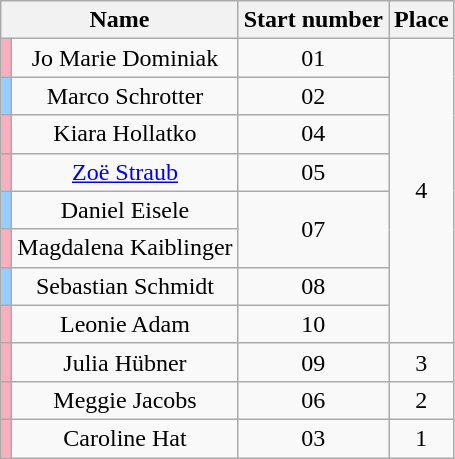<table class="wikitable sortable" style="text-align:center">
<tr>
<th colspan=2>Name</th>
<th>Start number</th>
<th>Place</th>
</tr>
<tr>
<td style="background:#faafbe"></td>
<td>Jo Marie Dominiak</td>
<td>01</td>
<td rowspan=8>4</td>
</tr>
<tr>
<td style="background:#9cf;"></td>
<td>Marco Schrotter</td>
<td>02</td>
</tr>
<tr>
<td style="background:#faafbe"></td>
<td>Kiara Hollatko</td>
<td>04</td>
</tr>
<tr>
<td style="background:#faafbe"></td>
<td><a href='#'>Zoë Straub</a></td>
<td>05</td>
</tr>
<tr>
<td style="background:#9cf;"></td>
<td>Daniel Eisele</td>
<td rowspan=2>07</td>
</tr>
<tr>
<td style="background:#faafbe"></td>
<td>Magdalena Kaiblinger</td>
</tr>
<tr>
<td style="background:#9cf;"></td>
<td>Sebastian Schmidt</td>
<td>08</td>
</tr>
<tr>
<td style="background:#faafbe"></td>
<td>Leonie Adam</td>
<td>10</td>
</tr>
<tr>
<td style="background:#faafbe"></td>
<td>Julia Hübner</td>
<td>09</td>
<td>3</td>
</tr>
<tr>
<td style="background:#faafbe"></td>
<td>Meggie Jacobs</td>
<td>06</td>
<td>2</td>
</tr>
<tr>
<td style="background:#faafbe"></td>
<td>Caroline Hat</td>
<td>03</td>
<td>1</td>
</tr>
</table>
